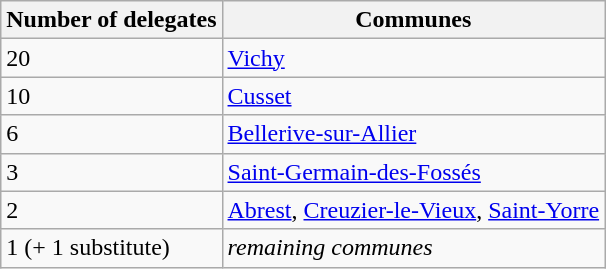<table class="wikitable">
<tr>
<th>Number of delegates</th>
<th>Communes</th>
</tr>
<tr>
<td>20</td>
<td><a href='#'>Vichy</a></td>
</tr>
<tr>
<td>10</td>
<td><a href='#'>Cusset</a></td>
</tr>
<tr>
<td>6</td>
<td><a href='#'>Bellerive-sur-Allier</a></td>
</tr>
<tr>
<td>3</td>
<td><a href='#'>Saint-Germain-des-Fossés</a></td>
</tr>
<tr>
<td>2</td>
<td><a href='#'>Abrest</a>, <a href='#'>Creuzier-le-Vieux</a>, <a href='#'>Saint-Yorre</a></td>
</tr>
<tr>
<td>1 (+ 1 substitute)</td>
<td><em>remaining communes</em></td>
</tr>
</table>
